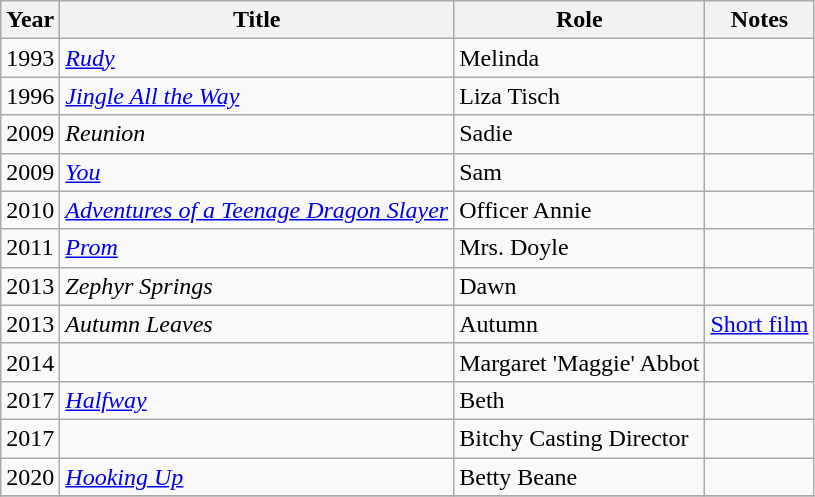<table class="wikitable sortable">
<tr>
<th>Year</th>
<th>Title</th>
<th>Role</th>
<th class="unsortable">Notes</th>
</tr>
<tr>
<td>1993</td>
<td><em><a href='#'>Rudy</a></em></td>
<td>Melinda</td>
<td></td>
</tr>
<tr>
<td>1996</td>
<td><em><a href='#'>Jingle All the Way</a></em></td>
<td>Liza Tisch</td>
<td></td>
</tr>
<tr>
<td>2009</td>
<td><em>Reunion</em></td>
<td>Sadie</td>
<td></td>
</tr>
<tr>
<td>2009</td>
<td><em><a href='#'>You</a></em></td>
<td>Sam</td>
<td></td>
</tr>
<tr>
<td>2010</td>
<td><em><a href='#'>Adventures of a Teenage Dragon Slayer</a></em></td>
<td>Officer Annie</td>
<td></td>
</tr>
<tr>
<td>2011</td>
<td><em><a href='#'>Prom</a></em></td>
<td>Mrs. Doyle</td>
<td></td>
</tr>
<tr>
<td>2013</td>
<td><em>Zephyr Springs</em></td>
<td>Dawn</td>
<td></td>
</tr>
<tr>
<td>2013</td>
<td><em>Autumn Leaves</em></td>
<td>Autumn</td>
<td><a href='#'>Short film</a></td>
</tr>
<tr>
<td>2014</td>
<td><em></em></td>
<td>Margaret 'Maggie' Abbot</td>
<td></td>
</tr>
<tr>
<td>2017</td>
<td><em><a href='#'>Halfway</a></em></td>
<td>Beth</td>
<td></td>
</tr>
<tr>
<td>2017</td>
<td><em></em></td>
<td>Bitchy Casting Director</td>
<td></td>
</tr>
<tr>
<td>2020</td>
<td><em><a href='#'>Hooking Up</a></em></td>
<td>Betty Beane</td>
<td></td>
</tr>
<tr>
</tr>
</table>
